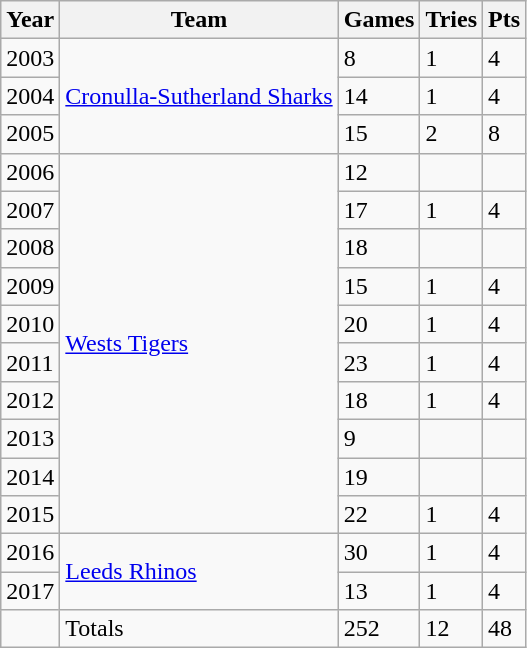<table class="wikitable">
<tr>
<th>Year</th>
<th>Team</th>
<th>Games</th>
<th>Tries</th>
<th>Pts</th>
</tr>
<tr>
<td>2003</td>
<td rowspan="3"> <a href='#'>Cronulla-Sutherland Sharks</a></td>
<td>8</td>
<td>1</td>
<td>4</td>
</tr>
<tr>
<td>2004</td>
<td>14</td>
<td>1</td>
<td>4</td>
</tr>
<tr>
<td>2005</td>
<td>15</td>
<td>2</td>
<td>8</td>
</tr>
<tr>
<td>2006</td>
<td rowspan="10"> <a href='#'>Wests Tigers</a></td>
<td>12</td>
<td></td>
<td></td>
</tr>
<tr>
<td>2007</td>
<td>17</td>
<td>1</td>
<td>4</td>
</tr>
<tr>
<td>2008</td>
<td>18</td>
<td></td>
<td></td>
</tr>
<tr>
<td>2009</td>
<td>15</td>
<td>1</td>
<td>4</td>
</tr>
<tr>
<td>2010</td>
<td>20</td>
<td>1</td>
<td>4</td>
</tr>
<tr>
<td>2011</td>
<td>23</td>
<td>1</td>
<td>4</td>
</tr>
<tr>
<td>2012</td>
<td>18</td>
<td>1</td>
<td>4</td>
</tr>
<tr>
<td>2013</td>
<td>9</td>
<td></td>
<td></td>
</tr>
<tr>
<td>2014</td>
<td>19</td>
<td></td>
<td></td>
</tr>
<tr>
<td>2015</td>
<td>22</td>
<td>1</td>
<td>4</td>
</tr>
<tr>
<td>2016</td>
<td rowspan="2"> <a href='#'>Leeds Rhinos</a></td>
<td>30</td>
<td>1</td>
<td>4</td>
</tr>
<tr>
<td>2017</td>
<td>13</td>
<td>1</td>
<td>4</td>
</tr>
<tr>
<td></td>
<td>Totals</td>
<td>252</td>
<td>12</td>
<td>48</td>
</tr>
</table>
